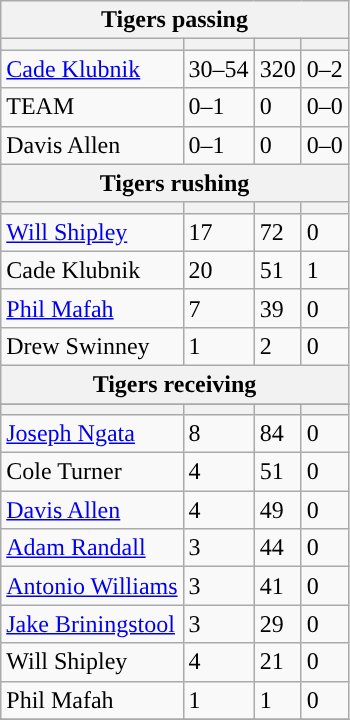<table class="wikitable plainrowheaders">
<tr>
<th colspan="6">Tigers passing</th>
</tr>
<tr>
<th scope="col"></th>
<th scope="col"></th>
<th scope="col"></th>
<th scope="col"></th>
</tr>
<tr>
<td><a href='#'>Cade Klubnik</a></td>
<td>30–54</td>
<td>320</td>
<td>0–2</td>
</tr>
<tr>
<td>TEAM</td>
<td>0–1</td>
<td>0</td>
<td>0–0</td>
</tr>
<tr>
<td>Davis Allen</td>
<td>0–1</td>
<td>0</td>
<td>0–0</td>
</tr>
<tr>
<th colspan="6">Tigers rushing</th>
</tr>
<tr>
<th scope="col"></th>
<th scope="col"></th>
<th scope="col"></th>
<th scope="col"></th>
</tr>
<tr>
<td><a href='#'>Will Shipley</a></td>
<td>17</td>
<td>72</td>
<td>0</td>
</tr>
<tr>
<td>Cade Klubnik</td>
<td>20</td>
<td>51</td>
<td>1</td>
</tr>
<tr>
<td><a href='#'>Phil Mafah</a></td>
<td>7</td>
<td>39</td>
<td>0</td>
</tr>
<tr>
<td>Drew Swinney</td>
<td>1</td>
<td>2</td>
<td>0</td>
</tr>
<tr>
<th colspan="6">Tigers receiving</th>
</tr>
<tr>
</tr>
<tr>
<th scope="col"></th>
<th scope="col"></th>
<th scope="col"></th>
<th scope="col"></th>
</tr>
<tr>
<td><a href='#'>Joseph Ngata</a></td>
<td>8</td>
<td>84</td>
<td>0</td>
</tr>
<tr>
<td>Cole Turner</td>
<td>4</td>
<td>51</td>
<td>0</td>
</tr>
<tr>
<td><a href='#'>Davis Allen</a></td>
<td>4</td>
<td>49</td>
<td>0</td>
</tr>
<tr>
<td><a href='#'>Adam Randall</a></td>
<td>3</td>
<td>44</td>
<td>0</td>
</tr>
<tr>
<td><a href='#'>Antonio Williams</a></td>
<td>3</td>
<td>41</td>
<td>0</td>
</tr>
<tr>
<td><a href='#'>Jake Briningstool</a></td>
<td>3</td>
<td>29</td>
<td>0</td>
</tr>
<tr>
<td>Will Shipley</td>
<td>4</td>
<td>21</td>
<td>0</td>
</tr>
<tr>
<td>Phil Mafah</td>
<td>1</td>
<td>1</td>
<td>0</td>
</tr>
<tr>
</tr>
</table>
